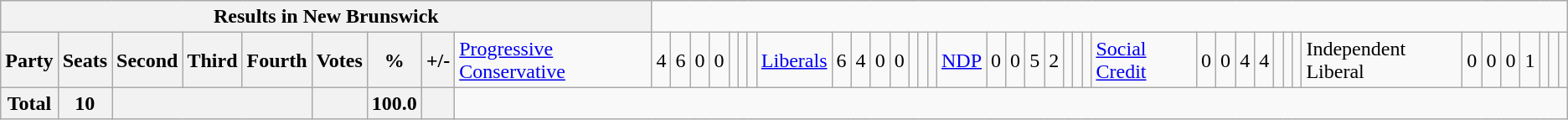<table class="wikitable">
<tr>
<th colspan=10>Results in New Brunswick</th>
</tr>
<tr>
<th colspan=2>Party</th>
<th>Seats</th>
<th>Second</th>
<th>Third</th>
<th>Fourth</th>
<th>Votes</th>
<th>%</th>
<th>+/-<br></th>
<td><a href='#'>Progressive Conservative</a></td>
<td align="right">4</td>
<td align="right">6</td>
<td align="right">0</td>
<td align="right">0</td>
<td align="right"></td>
<td align="right"></td>
<td align="right"><br></td>
<td><a href='#'>Liberals</a></td>
<td align="right">6</td>
<td align="right">4</td>
<td align="right">0</td>
<td align="right">0</td>
<td align="right"></td>
<td align="right"></td>
<td align="right"><br></td>
<td><a href='#'>NDP</a></td>
<td align="right">0</td>
<td align="right">0</td>
<td align="right">5</td>
<td align="right">2</td>
<td align="right"></td>
<td align="right"></td>
<td align="right"><br></td>
<td><a href='#'>Social Credit</a></td>
<td align="right">0</td>
<td align="right">0</td>
<td align="right">4</td>
<td align="right">4</td>
<td align="right"></td>
<td align="right"></td>
<td align="right"><br></td>
<td>Independent Liberal</td>
<td align="right">0</td>
<td align="right">0</td>
<td align="right">0</td>
<td align="right">1</td>
<td align="right"></td>
<td align="right"></td>
<td align="right"></td>
</tr>
<tr>
<th colspan="2">Total</th>
<th>10</th>
<th colspan="3"></th>
<th></th>
<th>100.0</th>
<th></th>
</tr>
</table>
